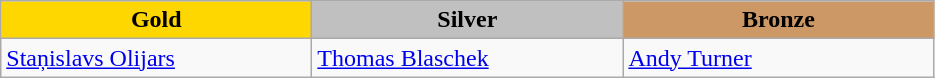<table class="wikitable" style="text-align:left">
<tr align="center">
<td width=200 bgcolor=gold><strong>Gold</strong></td>
<td width=200 bgcolor=silver><strong>Silver</strong></td>
<td width=200 bgcolor=CC9966><strong>Bronze</strong></td>
</tr>
<tr>
<td><a href='#'>Staņislavs Olijars</a><br><em></em></td>
<td><a href='#'>Thomas Blaschek</a><br><em></em></td>
<td><a href='#'>Andy Turner</a><br><em></em></td>
</tr>
</table>
